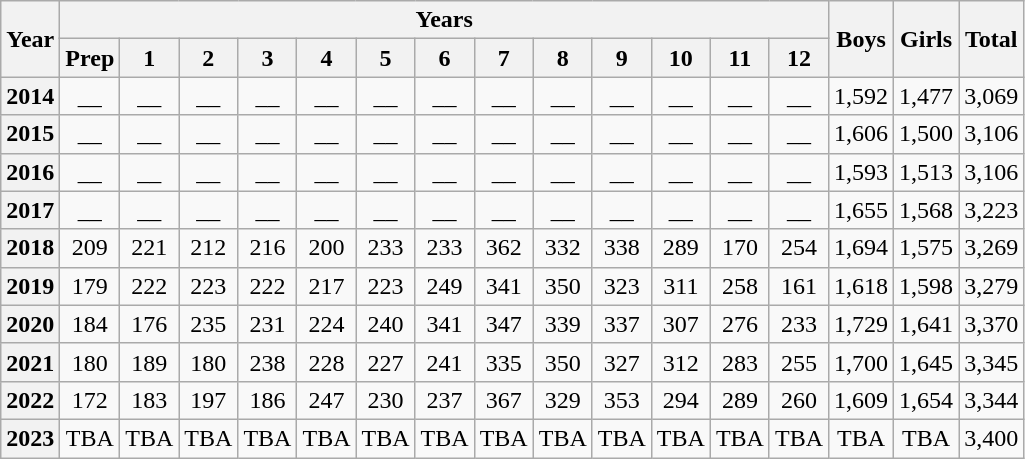<table class="wikitable sortable">
<tr>
<th rowspan=2>Year</th>
<th colspan=13>Years</th>
<th rowspan=2>Boys</th>
<th rowspan=2>Girls</th>
<th rowspan=2>Total</th>
</tr>
<tr>
<th>Prep</th>
<th>1</th>
<th>2</th>
<th>3</th>
<th>4</th>
<th>5</th>
<th>6</th>
<th>7</th>
<th>8</th>
<th>9</th>
<th>10</th>
<th>11</th>
<th>12</th>
</tr>
<tr>
<th>2014</th>
<td style="text-align:center">__</td>
<td style="text-align:center">__</td>
<td style="text-align:center">__</td>
<td style="text-align:center">__</td>
<td style="text-align:center">__</td>
<td style="text-align:center">__</td>
<td style="text-align:center">__</td>
<td style="text-align:center">__</td>
<td style="text-align:center">__</td>
<td style="text-align:center">__</td>
<td style="text-align:center">__</td>
<td style="text-align:center">__</td>
<td style="text-align:center">__</td>
<td style="text-align:center">1,592</td>
<td style="text-align:center">1,477</td>
<td style="text-align:center">3,069</td>
</tr>
<tr>
<th>2015</th>
<td style="text-align:center">__</td>
<td style="text-align:center">__</td>
<td style="text-align:center">__</td>
<td style="text-align:center">__</td>
<td style="text-align:center">__</td>
<td style="text-align:center">__</td>
<td style="text-align:center">__</td>
<td style="text-align:center">__</td>
<td style="text-align:center">__</td>
<td style="text-align:center">__</td>
<td style="text-align:center">__</td>
<td style="text-align:center">__</td>
<td style="text-align:center">__</td>
<td style="text-align:center">1,606</td>
<td style="text-align:center">1,500</td>
<td style="text-align:center">3,106</td>
</tr>
<tr>
<th>2016</th>
<td style="text-align:center">__</td>
<td style="text-align:center">__</td>
<td style="text-align:center">__</td>
<td style="text-align:center">__</td>
<td style="text-align:center">__</td>
<td style="text-align:center">__</td>
<td style="text-align:center">__</td>
<td style="text-align:center">__</td>
<td style="text-align:center">__</td>
<td style="text-align:center">__</td>
<td style="text-align:center">__</td>
<td style="text-align:center">__</td>
<td style="text-align:center">__</td>
<td style="text-align:center">1,593</td>
<td style="text-align:center">1,513</td>
<td style="text-align:center">3,106</td>
</tr>
<tr>
<th>2017</th>
<td style="text-align:center">__</td>
<td style="text-align:center">__</td>
<td style="text-align:center">__</td>
<td style="text-align:center">__</td>
<td style="text-align:center">__</td>
<td style="text-align:center">__</td>
<td style="text-align:center">__</td>
<td style="text-align:center">__</td>
<td style="text-align:center">__</td>
<td style="text-align:center">__</td>
<td style="text-align:center">__</td>
<td style="text-align:center">__</td>
<td style="text-align:center">__</td>
<td style="text-align:center">1,655</td>
<td style="text-align:center">1,568</td>
<td style="text-align:center">3,223</td>
</tr>
<tr>
<th>2018</th>
<td style="text-align:center">209</td>
<td style="text-align:center">221</td>
<td style="text-align:center">212</td>
<td style="text-align:center">216</td>
<td style="text-align:center">200</td>
<td style="text-align:center">233</td>
<td style="text-align:center">233</td>
<td style="text-align:center">362</td>
<td style="text-align:center">332</td>
<td style="text-align:center">338</td>
<td style="text-align:center">289</td>
<td style="text-align:center">170</td>
<td style="text-align:center">254</td>
<td style="text-align:center">1,694</td>
<td style="text-align:center">1,575</td>
<td style="text-align:center">3,269</td>
</tr>
<tr>
<th>2019</th>
<td style="text-align:center">179</td>
<td style="text-align:center">222</td>
<td style="text-align:center">223</td>
<td style="text-align:center">222</td>
<td style="text-align:center">217</td>
<td style="text-align:center">223</td>
<td style="text-align:center">249</td>
<td style="text-align:center">341</td>
<td style="text-align:center">350</td>
<td style="text-align:center">323</td>
<td style="text-align:center">311</td>
<td style="text-align:center">258</td>
<td style="text-align:center">161</td>
<td style="text-align:center">1,618</td>
<td style="text-align:center">1,598</td>
<td style="text-align:center">3,279</td>
</tr>
<tr>
<th>2020</th>
<td style="text-align:center">184</td>
<td style="text-align:center">176</td>
<td style="text-align:center">235</td>
<td style="text-align:center">231</td>
<td style="text-align:center">224</td>
<td style="text-align:center">240</td>
<td style="text-align:center">341</td>
<td style="text-align:center">347</td>
<td style="text-align:center">339</td>
<td style="text-align:center">337</td>
<td style="text-align:center">307</td>
<td style="text-align:center">276</td>
<td style="text-align:center">233</td>
<td style="text-align:center">1,729</td>
<td style="text-align:center">1,641</td>
<td style="text-align:center">3,370</td>
</tr>
<tr>
<th>2021</th>
<td style="text-align:center">180</td>
<td style="text-align:center">189</td>
<td style="text-align:center">180</td>
<td style="text-align:center">238</td>
<td style="text-align:center">228</td>
<td style="text-align:center">227</td>
<td style="text-align:center">241</td>
<td style="text-align:center">335</td>
<td style="text-align:center">350</td>
<td style="text-align:center">327</td>
<td style="text-align:center">312</td>
<td style="text-align:center">283</td>
<td style="text-align:center">255</td>
<td style="text-align:center">1,700</td>
<td style="text-align:center">1,645</td>
<td style="text-align:center">3,345</td>
</tr>
<tr>
<th>2022</th>
<td style="text-align:center">172</td>
<td style="text-align:center">183</td>
<td style="text-align:center">197</td>
<td style="text-align:center">186</td>
<td style="text-align:center">247</td>
<td style="text-align:center">230</td>
<td style="text-align:center">237</td>
<td style="text-align:center">367</td>
<td style="text-align:center">329</td>
<td style="text-align:center">353</td>
<td style="text-align:center">294</td>
<td style="text-align:center">289</td>
<td style="text-align:center">260</td>
<td style="text-align:center">1,609</td>
<td style="text-align:center">1,654</td>
<td style="text-align:center">3,344</td>
</tr>
<tr>
<th>2023</th>
<td style="text-align:center">TBA</td>
<td style="text-align:center">TBA</td>
<td style="text-align:center">TBA</td>
<td style="text-align:center">TBA</td>
<td style="text-align:center">TBA</td>
<td style="text-align:center">TBA</td>
<td style="text-align:center">TBA</td>
<td style="text-align:center">TBA</td>
<td style="text-align:center">TBA</td>
<td style="text-align:center">TBA</td>
<td style="text-align:center">TBA</td>
<td style="text-align:center">TBA</td>
<td style="text-align:center">TBA</td>
<td style="text-align:center">TBA</td>
<td style="text-align:center">TBA</td>
<td style="text-align:center">3,400</td>
</tr>
</table>
